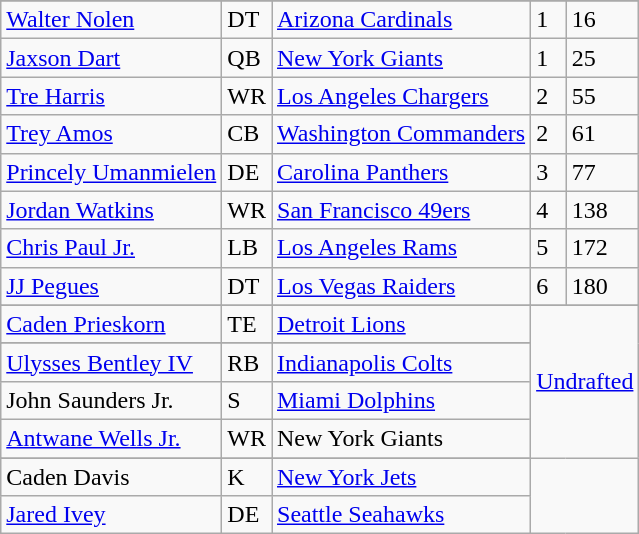<table class="wikitable">
<tr>
</tr>
<tr>
<td><a href='#'>Walter Nolen</a></td>
<td>DT</td>
<td><a href='#'>Arizona Cardinals</a></td>
<td>1</td>
<td>16</td>
</tr>
<tr>
<td><a href='#'>Jaxson Dart</a></td>
<td>QB</td>
<td><a href='#'>New York Giants</a></td>
<td>1</td>
<td>25</td>
</tr>
<tr>
<td><a href='#'>Tre Harris</a></td>
<td>WR</td>
<td><a href='#'>Los Angeles Chargers</a></td>
<td>2</td>
<td>55</td>
</tr>
<tr>
<td><a href='#'>Trey Amos</a></td>
<td>CB</td>
<td><a href='#'>Washington Commanders</a></td>
<td>2</td>
<td>61</td>
</tr>
<tr>
<td><a href='#'>Princely Umanmielen</a></td>
<td>DE</td>
<td><a href='#'>Carolina Panthers</a></td>
<td>3</td>
<td>77</td>
</tr>
<tr>
<td><a href='#'>Jordan Watkins</a></td>
<td>WR</td>
<td><a href='#'>San Francisco 49ers</a></td>
<td>4</td>
<td>138</td>
</tr>
<tr>
<td><a href='#'>Chris Paul Jr.</a></td>
<td>LB</td>
<td><a href='#'>Los Angeles Rams</a></td>
<td>5</td>
<td>172</td>
</tr>
<tr>
<td><a href='#'>JJ Pegues</a></td>
<td>DT</td>
<td><a href='#'>Los Vegas Raiders</a></td>
<td>6</td>
<td>180</td>
</tr>
<tr>
</tr>
<tr>
<td><a href='#'>Caden Prieskorn</a></td>
<td>TE</td>
<td><a href='#'>Detroit Lions</a></td>
<td rowspan="6" colspan="2"><a href='#'>Undrafted</a></td>
</tr>
<tr>
</tr>
<tr>
<td><a href='#'>Ulysses Bentley IV</a></td>
<td>RB</td>
<td><a href='#'>Indianapolis Colts</a></td>
</tr>
<tr>
<td>John Saunders Jr.</td>
<td>S</td>
<td><a href='#'>Miami Dolphins</a></td>
</tr>
<tr>
<td><a href='#'>Antwane Wells Jr.</a></td>
<td>WR</td>
<td>New York Giants</td>
</tr>
<tr>
</tr>
<tr>
<td>Caden Davis</td>
<td>K</td>
<td><a href='#'>New York Jets</a></td>
</tr>
<tr>
<td><a href='#'>Jared Ivey</a></td>
<td>DE</td>
<td><a href='#'>Seattle Seahawks</a></td>
</tr>
</table>
